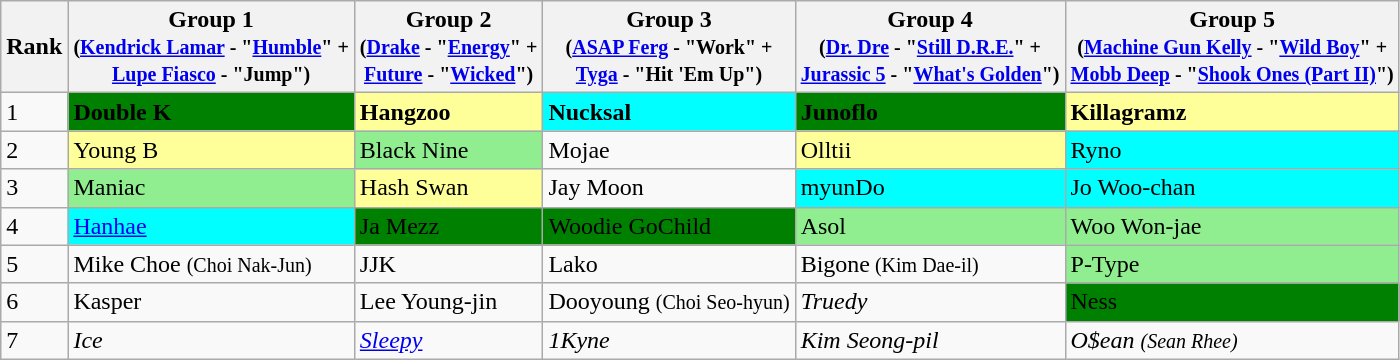<table class="wikitable">
<tr>
<th>Rank</th>
<th>Group 1 <br><small>(<a href='#'>Kendrick Lamar</a> - "<a href='#'>Humble</a>" + <br> <a href='#'>Lupe Fiasco</a> - "Jump")</small></th>
<th>Group 2 <br><small>(<a href='#'>Drake</a> - "<a href='#'>Energy</a>" + <br> <a href='#'>Future</a> - "<a href='#'>Wicked</a>")</small></th>
<th>Group 3 <br><small>(<a href='#'>ASAP Ferg</a> - "Work" + <br> <a href='#'>Tyga</a> - "Hit 'Em Up")</small></th>
<th>Group 4 <br><small>(<a href='#'>Dr. Dre</a> - "<a href='#'>Still D.R.E.</a>" + <br> <a href='#'>Jurassic 5</a> - "<a href='#'>What's Golden</a>")</small></th>
<th>Group 5 <br><small>(<a href='#'>Machine Gun Kelly</a> - "<a href='#'>Wild Boy</a>" + <br> <a href='#'>Mobb Deep</a> - "<a href='#'>Shook Ones (Part II)</a>")</small></th>
</tr>
<tr>
<td>1</td>
<td style="background:green"><strong>Double K</strong></td>
<td align=left style=background:#FFFF99;><strong>Hangzoo</strong></td>
<td align=left style=background:aqua;><strong>Nucksal</strong></td>
<td style="background:green"><strong>Junoflo</strong></td>
<td align=left style=background:#FFFF99;><strong>Killagramz</strong></td>
</tr>
<tr>
<td>2</td>
<td align=left style=background:#FFFF99;>Young B</td>
<td style="background:lightgreen">Black Nine</td>
<td>Mojae</td>
<td align=left style=background:#FFFF99;>Olltii</td>
<td align=left style=background:aqua;>Ryno</td>
</tr>
<tr>
<td>3</td>
<td style="background:lightgreen">Maniac</td>
<td align=left style=background:#FFFF99;>Hash Swan</td>
<td>Jay Moon</td>
<td align=left style=background:aqua;>myunDo</td>
<td align=left style=background:aqua;>Jo Woo-chan</td>
</tr>
<tr>
<td>4</td>
<td align=left style=background:aqua;><a href='#'>Hanhae</a></td>
<td style="background:green">Ja Mezz</td>
<td style="background:green">Woodie GoChild</td>
<td style="background:lightgreen">Asol</td>
<td style="background:lightgreen">Woo Won-jae</td>
</tr>
<tr>
<td>5</td>
<td>Mike Choe <small>(Choi Nak-Jun)</small></td>
<td>JJK</td>
<td>Lako</td>
<td>Bigone<small> (Kim Dae-il) </small></td>
<td style="background:lightgreen">P-Type</td>
</tr>
<tr>
<td>6</td>
<td>Kasper</td>
<td>Lee Young-jin</td>
<td>Dooyoung <small>(Choi Seo-hyun)</small></td>
<td><em>Truedy</em></td>
<td style="background:green">Ness</td>
</tr>
<tr>
<td rowspan=2>7</td>
<td rowspan=2><em>Ice</em></td>
<td rowspan=2><em><a href='#'>Sleepy</a></em></td>
<td rowspan=2><em>1Kyne</em></td>
<td><em>Kim Seong-pil</em></td>
<td rowspan=2><em>O$ean <small>(Sean Rhee)</small></em></td>
</tr>
</table>
